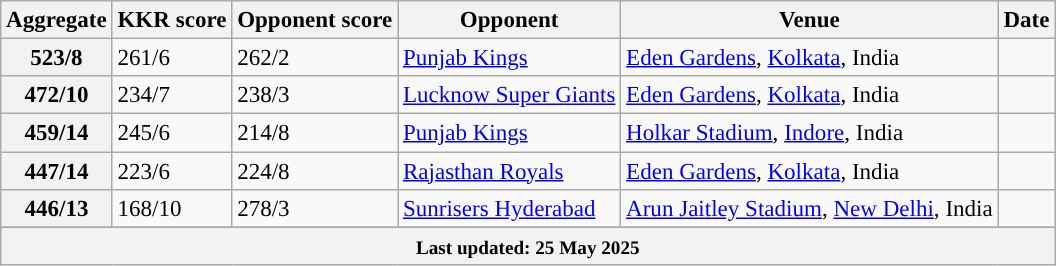<table class="wikitable" style="text-align:left;font-size:96%;">
<tr>
<th><strong>Aggregate</strong></th>
<th><strong>KKR score</strong></th>
<th><strong>Opponent score</strong></th>
<th><strong>Opponent</strong></th>
<th><strong>Venue</strong></th>
<th><strong>Date</strong></th>
</tr>
<tr>
<th>523/8</th>
<td>261/6</td>
<td>262/2</td>
<td><a href='#'>Punjab Kings</a></td>
<td><a href='#'>Eden Gardens</a>, <a href='#'>Kolkata</a>, India</td>
<td></td>
</tr>
<tr>
<th>472/10</th>
<td>234/7</td>
<td>238/3</td>
<td><a href='#'>Lucknow Super Giants</a></td>
<td><a href='#'>Eden Gardens</a>, <a href='#'>Kolkata</a>, India</td>
<td></td>
</tr>
<tr>
<th>459/14</th>
<td>245/6</td>
<td>214/8</td>
<td><a href='#'>Punjab Kings</a></td>
<td><a href='#'>Holkar Stadium</a>, <a href='#'>Indore</a>, India</td>
<td></td>
</tr>
<tr>
<th>447/14</th>
<td>223/6</td>
<td>224/8</td>
<td><a href='#'>Rajasthan Royals</a></td>
<td><a href='#'>Eden Gardens</a>, <a href='#'>Kolkata</a>, India</td>
<td></td>
</tr>
<tr>
<th>446/13</th>
<td>168/10</td>
<td>278/3</td>
<td><a href='#'>Sunrisers Hyderabad</a></td>
<td><a href='#'>Arun Jaitley Stadium</a>, <a href='#'>New Delhi</a>, India</td>
<td></td>
</tr>
<tr>
</tr>
<tr class=sortbottom>
<th colspan="6"><small>Last updated: 25 May 2025</small></th>
</tr>
</table>
